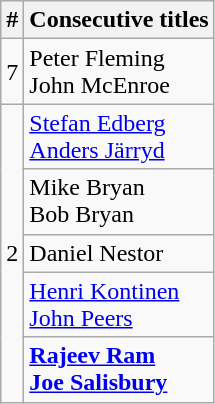<table class="wikitable" style="display:inline-table;">
<tr>
<th>#</th>
<th>Consecutive titles</th>
</tr>
<tr>
<td style="text-align: center;">7</td>
<td> Peter Fleming<br> John McEnroe</td>
</tr>
<tr>
<td rowspan="5" style="text-align: center;">2</td>
<td> <a href='#'>Stefan Edberg</a><br> <a href='#'>Anders Järryd</a></td>
</tr>
<tr>
<td> Mike Bryan<br> Bob Bryan</td>
</tr>
<tr>
<td> Daniel Nestor </td>
</tr>
<tr>
<td> <a href='#'>Henri Kontinen</a><br> <a href='#'>John Peers</a></td>
</tr>
<tr>
<td> <strong><a href='#'>Rajeev Ram</a></strong><br> <strong><a href='#'>Joe Salisbury</a></strong></td>
</tr>
</table>
